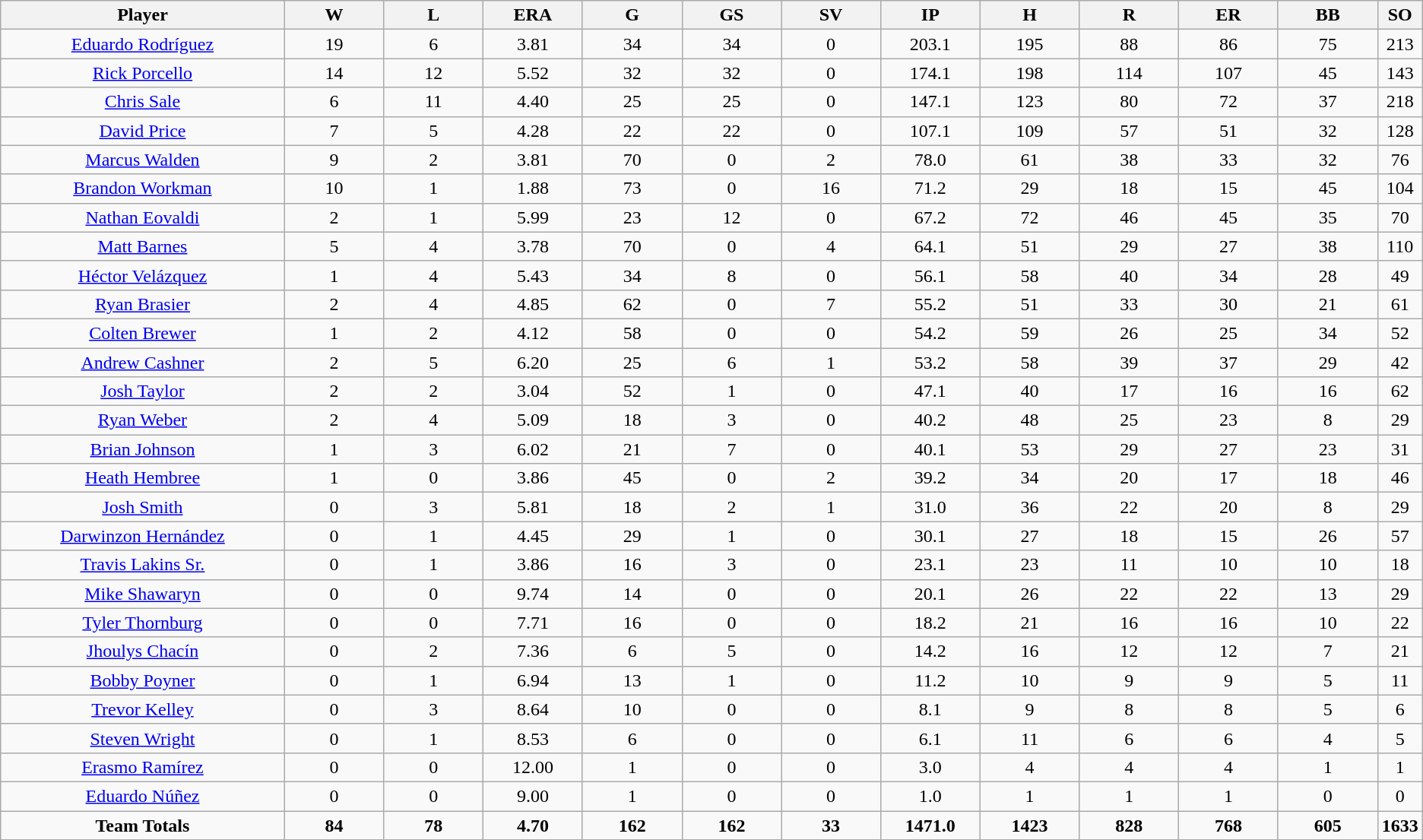<table class=wikitable style="text-align:center">
<tr>
<th bgcolor=#DDDDFF; width="20%">Player</th>
<th bgcolor=#DDDDFF; width="7%">W</th>
<th bgcolor=#DDDDFF; width="7%">L</th>
<th bgcolor=#DDDDFF; width="7%">ERA</th>
<th bgcolor=#DDDDFF; width="7%">G</th>
<th bgcolor=#DDDDFF; width="7%">GS</th>
<th bgcolor=#DDDDFF; width="7%">SV</th>
<th bgcolor=#DDDDFF; width="7%">IP</th>
<th bgcolor=#DDDDFF; width="7%">H</th>
<th bgcolor=#DDDDFF; width="7%">R</th>
<th bgcolor=#DDDDFF; width="7%">ER</th>
<th bgcolor=#DDDDFF; width="7%">BB</th>
<th bgcolor=#DDDDFF; width="7%">SO</th>
</tr>
<tr>
<td><a href='#'>Eduardo Rodríguez</a></td>
<td>19</td>
<td>6</td>
<td>3.81</td>
<td>34</td>
<td>34</td>
<td>0</td>
<td>203.1</td>
<td>195</td>
<td>88</td>
<td>86</td>
<td>75</td>
<td>213</td>
</tr>
<tr>
<td><a href='#'>Rick Porcello</a></td>
<td>14</td>
<td>12</td>
<td>5.52</td>
<td>32</td>
<td>32</td>
<td>0</td>
<td>174.1</td>
<td>198</td>
<td>114</td>
<td>107</td>
<td>45</td>
<td>143</td>
</tr>
<tr>
<td><a href='#'>Chris Sale</a></td>
<td>6</td>
<td>11</td>
<td>4.40</td>
<td>25</td>
<td>25</td>
<td>0</td>
<td>147.1</td>
<td>123</td>
<td>80</td>
<td>72</td>
<td>37</td>
<td>218</td>
</tr>
<tr>
<td><a href='#'>David Price</a></td>
<td>7</td>
<td>5</td>
<td>4.28</td>
<td>22</td>
<td>22</td>
<td>0</td>
<td>107.1</td>
<td>109</td>
<td>57</td>
<td>51</td>
<td>32</td>
<td>128</td>
</tr>
<tr>
<td><a href='#'>Marcus Walden</a></td>
<td>9</td>
<td>2</td>
<td>3.81</td>
<td>70</td>
<td>0</td>
<td>2</td>
<td>78.0</td>
<td>61</td>
<td>38</td>
<td>33</td>
<td>32</td>
<td>76</td>
</tr>
<tr>
<td><a href='#'>Brandon Workman</a></td>
<td>10</td>
<td>1</td>
<td>1.88</td>
<td>73</td>
<td>0</td>
<td>16</td>
<td>71.2</td>
<td>29</td>
<td>18</td>
<td>15</td>
<td>45</td>
<td>104</td>
</tr>
<tr>
<td><a href='#'>Nathan Eovaldi</a></td>
<td>2</td>
<td>1</td>
<td>5.99</td>
<td>23</td>
<td>12</td>
<td>0</td>
<td>67.2</td>
<td>72</td>
<td>46</td>
<td>45</td>
<td>35</td>
<td>70</td>
</tr>
<tr>
<td><a href='#'>Matt Barnes</a></td>
<td>5</td>
<td>4</td>
<td>3.78</td>
<td>70</td>
<td>0</td>
<td>4</td>
<td>64.1</td>
<td>51</td>
<td>29</td>
<td>27</td>
<td>38</td>
<td>110</td>
</tr>
<tr>
<td><a href='#'>Héctor Velázquez</a></td>
<td>1</td>
<td>4</td>
<td>5.43</td>
<td>34</td>
<td>8</td>
<td>0</td>
<td>56.1</td>
<td>58</td>
<td>40</td>
<td>34</td>
<td>28</td>
<td>49</td>
</tr>
<tr>
<td><a href='#'>Ryan Brasier</a></td>
<td>2</td>
<td>4</td>
<td>4.85</td>
<td>62</td>
<td>0</td>
<td>7</td>
<td>55.2</td>
<td>51</td>
<td>33</td>
<td>30</td>
<td>21</td>
<td>61</td>
</tr>
<tr>
<td><a href='#'>Colten Brewer</a></td>
<td>1</td>
<td>2</td>
<td>4.12</td>
<td>58</td>
<td>0</td>
<td>0</td>
<td>54.2</td>
<td>59</td>
<td>26</td>
<td>25</td>
<td>34</td>
<td>52</td>
</tr>
<tr>
<td><a href='#'>Andrew Cashner</a></td>
<td>2</td>
<td>5</td>
<td>6.20</td>
<td>25</td>
<td>6</td>
<td>1</td>
<td>53.2</td>
<td>58</td>
<td>39</td>
<td>37</td>
<td>29</td>
<td>42</td>
</tr>
<tr>
<td><a href='#'>Josh Taylor</a></td>
<td>2</td>
<td>2</td>
<td>3.04</td>
<td>52</td>
<td>1</td>
<td>0</td>
<td>47.1</td>
<td>40</td>
<td>17</td>
<td>16</td>
<td>16</td>
<td>62</td>
</tr>
<tr>
<td><a href='#'>Ryan Weber</a></td>
<td>2</td>
<td>4</td>
<td>5.09</td>
<td>18</td>
<td>3</td>
<td>0</td>
<td>40.2</td>
<td>48</td>
<td>25</td>
<td>23</td>
<td>8</td>
<td>29</td>
</tr>
<tr>
<td><a href='#'>Brian Johnson</a></td>
<td>1</td>
<td>3</td>
<td>6.02</td>
<td>21</td>
<td>7</td>
<td>0</td>
<td>40.1</td>
<td>53</td>
<td>29</td>
<td>27</td>
<td>23</td>
<td>31</td>
</tr>
<tr>
<td><a href='#'>Heath Hembree</a></td>
<td>1</td>
<td>0</td>
<td>3.86</td>
<td>45</td>
<td>0</td>
<td>2</td>
<td>39.2</td>
<td>34</td>
<td>20</td>
<td>17</td>
<td>18</td>
<td>46</td>
</tr>
<tr>
<td><a href='#'>Josh Smith</a></td>
<td>0</td>
<td>3</td>
<td>5.81</td>
<td>18</td>
<td>2</td>
<td>1</td>
<td>31.0</td>
<td>36</td>
<td>22</td>
<td>20</td>
<td>8</td>
<td>29</td>
</tr>
<tr>
<td><a href='#'>Darwinzon Hernández</a></td>
<td>0</td>
<td>1</td>
<td>4.45</td>
<td>29</td>
<td>1</td>
<td>0</td>
<td>30.1</td>
<td>27</td>
<td>18</td>
<td>15</td>
<td>26</td>
<td>57</td>
</tr>
<tr>
<td><a href='#'>Travis Lakins Sr.</a></td>
<td>0</td>
<td>1</td>
<td>3.86</td>
<td>16</td>
<td>3</td>
<td>0</td>
<td>23.1</td>
<td>23</td>
<td>11</td>
<td>10</td>
<td>10</td>
<td>18</td>
</tr>
<tr>
<td><a href='#'>Mike Shawaryn</a></td>
<td>0</td>
<td>0</td>
<td>9.74</td>
<td>14</td>
<td>0</td>
<td>0</td>
<td>20.1</td>
<td>26</td>
<td>22</td>
<td>22</td>
<td>13</td>
<td>29</td>
</tr>
<tr>
<td><a href='#'>Tyler Thornburg</a></td>
<td>0</td>
<td>0</td>
<td>7.71</td>
<td>16</td>
<td>0</td>
<td>0</td>
<td>18.2</td>
<td>21</td>
<td>16</td>
<td>16</td>
<td>10</td>
<td>22</td>
</tr>
<tr>
<td><a href='#'>Jhoulys Chacín</a></td>
<td>0</td>
<td>2</td>
<td>7.36</td>
<td>6</td>
<td>5</td>
<td>0</td>
<td>14.2</td>
<td>16</td>
<td>12</td>
<td>12</td>
<td>7</td>
<td>21</td>
</tr>
<tr>
<td><a href='#'>Bobby Poyner</a></td>
<td>0</td>
<td>1</td>
<td>6.94</td>
<td>13</td>
<td>1</td>
<td>0</td>
<td>11.2</td>
<td>10</td>
<td>9</td>
<td>9</td>
<td>5</td>
<td>11</td>
</tr>
<tr>
<td><a href='#'>Trevor Kelley</a></td>
<td>0</td>
<td>3</td>
<td>8.64</td>
<td>10</td>
<td>0</td>
<td>0</td>
<td>8.1</td>
<td>9</td>
<td>8</td>
<td>8</td>
<td>5</td>
<td>6</td>
</tr>
<tr>
<td><a href='#'>Steven Wright</a></td>
<td>0</td>
<td>1</td>
<td>8.53</td>
<td>6</td>
<td>0</td>
<td>0</td>
<td>6.1</td>
<td>11</td>
<td>6</td>
<td>6</td>
<td>4</td>
<td>5</td>
</tr>
<tr>
<td><a href='#'>Erasmo Ramírez</a></td>
<td>0</td>
<td>0</td>
<td>12.00</td>
<td>1</td>
<td>0</td>
<td>0</td>
<td>3.0</td>
<td>4</td>
<td>4</td>
<td>4</td>
<td>1</td>
<td>1</td>
</tr>
<tr>
<td><a href='#'>Eduardo Núñez</a></td>
<td>0</td>
<td>0</td>
<td>9.00</td>
<td>1</td>
<td>0</td>
<td>0</td>
<td>1.0</td>
<td>1</td>
<td>1</td>
<td>1</td>
<td>0</td>
<td>0</td>
</tr>
<tr>
<td><strong>Team Totals</strong></td>
<td><strong>84</strong></td>
<td><strong>78</strong></td>
<td><strong>4.70</strong></td>
<td><strong>162</strong></td>
<td><strong>162</strong></td>
<td><strong>33</strong></td>
<td><strong>1471.0</strong></td>
<td><strong>1423</strong></td>
<td><strong>828</strong></td>
<td><strong>768</strong></td>
<td><strong>605</strong></td>
<td><strong>1633</strong></td>
</tr>
</table>
